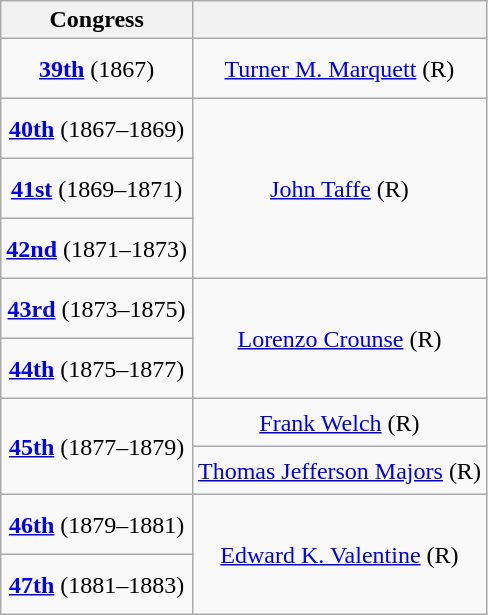<table class=wikitable style="text-align:center">
<tr>
<th>Congress</th>
<th></th>
</tr>
<tr style="height:2.5em">
<td><strong><a href='#'>39th</a></strong> (1867)</td>
<td><a href='#'>Turner M. Marquett</a> (R)</td>
</tr>
<tr style="height:2.5em">
<td><strong><a href='#'>40th</a></strong> (1867–1869)</td>
<td rowspan=3 ><a href='#'>John Taffe</a> (R)</td>
</tr>
<tr style="height:2.5em">
<td><strong><a href='#'>41st</a></strong> (1869–1871)</td>
</tr>
<tr style="height:2.5em">
<td><strong><a href='#'>42nd</a></strong> (1871–1873)</td>
</tr>
<tr style="height:2.5em">
<td><strong><a href='#'>43rd</a></strong> (1873–1875)</td>
<td rowspan=2 ><a href='#'>Lorenzo Crounse</a> (R)</td>
</tr>
<tr style="height:2.5em">
<td><strong><a href='#'>44th</a></strong> (1875–1877)</td>
</tr>
<tr style="height:2em">
<td rowspan=2><strong><a href='#'>45th</a></strong> (1877–1879)</td>
<td><a href='#'>Frank Welch</a> (R)</td>
</tr>
<tr style="height:2em">
<td><a href='#'>Thomas Jefferson Majors</a> (R)</td>
</tr>
<tr style="height:2.5em">
<td><strong><a href='#'>46th</a></strong> (1879–1881)</td>
<td rowspan=2 ><a href='#'>Edward K. Valentine</a> (R)</td>
</tr>
<tr style="height:2.5em">
<td><strong><a href='#'>47th</a></strong> (1881–1883)</td>
</tr>
</table>
